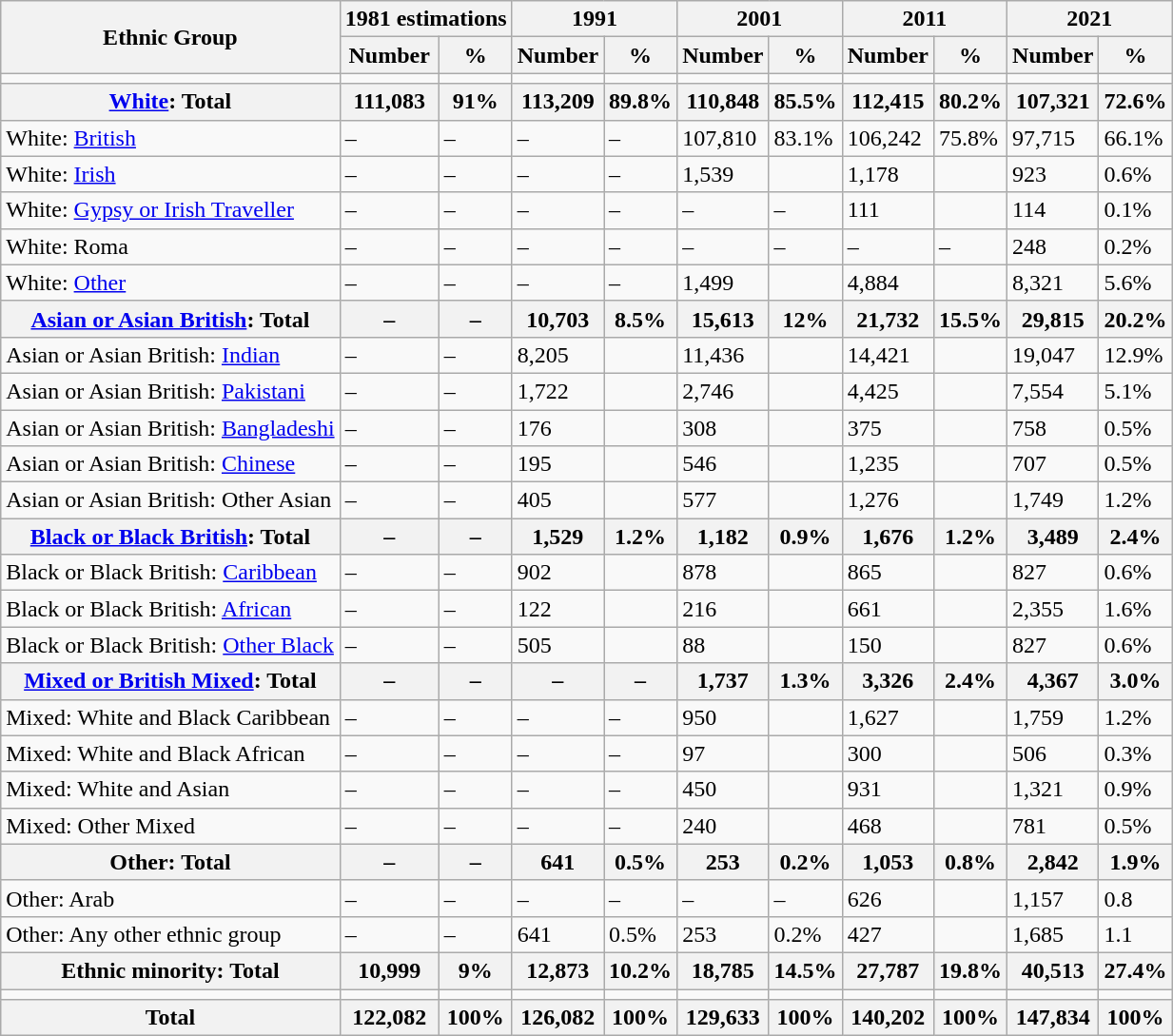<table class="wikitable sortable mw-collapsible mw-collapsed">
<tr>
<th rowspan="2">Ethnic Group</th>
<th colspan="2">1981 estimations</th>
<th colspan="2">1991</th>
<th colspan="2">2001</th>
<th colspan="2">2011</th>
<th colspan="2">2021</th>
</tr>
<tr>
<th>Number</th>
<th>%</th>
<th>Number</th>
<th>%</th>
<th>Number</th>
<th>%</th>
<th>Number</th>
<th>%</th>
<th>Number</th>
<th>%</th>
</tr>
<tr>
<td></td>
<td></td>
<td></td>
<td></td>
<td></td>
<td></td>
<td></td>
<td></td>
<td></td>
<td></td>
<td></td>
</tr>
<tr>
<th><a href='#'>White</a>: Total</th>
<th>111,083</th>
<th>91%</th>
<th>113,209</th>
<th>89.8%</th>
<th>110,848</th>
<th>85.5%</th>
<th>112,415</th>
<th>80.2%</th>
<th>107,321</th>
<th>72.6%</th>
</tr>
<tr>
<td>White: <a href='#'>British</a></td>
<td>–</td>
<td>–</td>
<td>–</td>
<td>–</td>
<td>107,810</td>
<td>83.1%</td>
<td>106,242</td>
<td>75.8%</td>
<td>97,715</td>
<td>66.1%</td>
</tr>
<tr>
<td>White: <a href='#'>Irish</a></td>
<td>–</td>
<td>–</td>
<td>–</td>
<td>–</td>
<td>1,539</td>
<td></td>
<td>1,178</td>
<td></td>
<td>923</td>
<td>0.6%</td>
</tr>
<tr>
<td>White: <a href='#'>Gypsy or Irish Traveller</a></td>
<td>–</td>
<td>–</td>
<td>–</td>
<td>–</td>
<td>–</td>
<td>–</td>
<td>111</td>
<td></td>
<td>114</td>
<td>0.1%</td>
</tr>
<tr>
<td>White: Roma</td>
<td>–</td>
<td>–</td>
<td>–</td>
<td>–</td>
<td>–</td>
<td>–</td>
<td>–</td>
<td>–</td>
<td>248</td>
<td>0.2%</td>
</tr>
<tr>
<td>White: <a href='#'>Other</a></td>
<td>–</td>
<td>–</td>
<td>–</td>
<td>–</td>
<td>1,499</td>
<td></td>
<td>4,884</td>
<td></td>
<td>8,321</td>
<td>5.6%</td>
</tr>
<tr>
<th><a href='#'>Asian or Asian British</a>: Total</th>
<th>–</th>
<th>–</th>
<th>10,703</th>
<th>8.5%</th>
<th>15,613</th>
<th>12%</th>
<th>21,732</th>
<th>15.5%</th>
<th>29,815</th>
<th>20.2%</th>
</tr>
<tr>
<td>Asian or Asian British: <a href='#'>Indian</a></td>
<td>–</td>
<td>–</td>
<td>8,205</td>
<td></td>
<td>11,436</td>
<td></td>
<td>14,421</td>
<td></td>
<td>19,047</td>
<td>12.9%</td>
</tr>
<tr>
<td>Asian or Asian British: <a href='#'>Pakistani</a></td>
<td>–</td>
<td>–</td>
<td>1,722</td>
<td></td>
<td>2,746</td>
<td></td>
<td>4,425</td>
<td></td>
<td>7,554</td>
<td>5.1%</td>
</tr>
<tr>
<td>Asian or Asian British: <a href='#'>Bangladeshi</a></td>
<td>–</td>
<td>–</td>
<td>176</td>
<td></td>
<td>308</td>
<td></td>
<td>375</td>
<td></td>
<td>758</td>
<td>0.5%</td>
</tr>
<tr>
<td>Asian or Asian British: <a href='#'>Chinese</a></td>
<td>–</td>
<td>–</td>
<td>195</td>
<td></td>
<td>546</td>
<td></td>
<td>1,235</td>
<td></td>
<td>707</td>
<td>0.5%</td>
</tr>
<tr>
<td>Asian or Asian British: Other Asian</td>
<td>–</td>
<td>–</td>
<td>405</td>
<td></td>
<td>577</td>
<td></td>
<td>1,276</td>
<td></td>
<td>1,749</td>
<td>1.2%</td>
</tr>
<tr>
<th><a href='#'>Black or Black British</a>: Total</th>
<th>–</th>
<th>–</th>
<th>1,529</th>
<th>1.2%</th>
<th>1,182</th>
<th>0.9%</th>
<th>1,676</th>
<th>1.2%</th>
<th>3,489</th>
<th>2.4%</th>
</tr>
<tr>
<td>Black or Black British: <a href='#'>Caribbean</a></td>
<td>–</td>
<td>–</td>
<td>902</td>
<td></td>
<td>878</td>
<td></td>
<td>865</td>
<td></td>
<td>827</td>
<td>0.6%</td>
</tr>
<tr>
<td>Black or Black British: <a href='#'>African</a></td>
<td>–</td>
<td>–</td>
<td>122</td>
<td></td>
<td>216</td>
<td></td>
<td>661</td>
<td></td>
<td>2,355</td>
<td>1.6%</td>
</tr>
<tr>
<td>Black or Black British: <a href='#'>Other Black</a></td>
<td>–</td>
<td>–</td>
<td>505</td>
<td></td>
<td>88</td>
<td></td>
<td>150</td>
<td></td>
<td>827</td>
<td>0.6%</td>
</tr>
<tr>
<th><a href='#'>Mixed or British Mixed</a>: Total</th>
<th>–</th>
<th>–</th>
<th>–</th>
<th>–</th>
<th>1,737</th>
<th>1.3%</th>
<th>3,326</th>
<th>2.4%</th>
<th>4,367</th>
<th>3.0%</th>
</tr>
<tr>
<td>Mixed: White and Black Caribbean</td>
<td>–</td>
<td>–</td>
<td>–</td>
<td>–</td>
<td>950</td>
<td></td>
<td>1,627</td>
<td></td>
<td>1,759</td>
<td>1.2%</td>
</tr>
<tr>
<td>Mixed: White and Black African</td>
<td>–</td>
<td>–</td>
<td>–</td>
<td>–</td>
<td>97</td>
<td></td>
<td>300</td>
<td></td>
<td>506</td>
<td>0.3%</td>
</tr>
<tr>
<td>Mixed: White and Asian</td>
<td>–</td>
<td>–</td>
<td>–</td>
<td>–</td>
<td>450</td>
<td></td>
<td>931</td>
<td></td>
<td>1,321</td>
<td>0.9%</td>
</tr>
<tr>
<td>Mixed: Other Mixed</td>
<td>–</td>
<td>–</td>
<td>–</td>
<td>–</td>
<td>240</td>
<td></td>
<td>468</td>
<td></td>
<td>781</td>
<td>0.5%</td>
</tr>
<tr>
<th>Other: Total</th>
<th>–</th>
<th>–</th>
<th>641</th>
<th>0.5%</th>
<th>253</th>
<th>0.2%</th>
<th>1,053</th>
<th>0.8%</th>
<th>2,842</th>
<th>1.9%</th>
</tr>
<tr>
<td>Other: Arab</td>
<td>–</td>
<td>–</td>
<td>–</td>
<td>–</td>
<td>–</td>
<td>–</td>
<td>626</td>
<td></td>
<td>1,157</td>
<td>0.8</td>
</tr>
<tr>
<td>Other: Any other ethnic group</td>
<td>–</td>
<td>–</td>
<td>641</td>
<td>0.5%</td>
<td>253</td>
<td>0.2%</td>
<td>427</td>
<td></td>
<td>1,685</td>
<td>1.1</td>
</tr>
<tr>
<th>Ethnic minority: Total</th>
<th>10,999</th>
<th>9%</th>
<th>12,873</th>
<th>10.2%</th>
<th>18,785</th>
<th>14.5%</th>
<th>27,787</th>
<th>19.8%</th>
<th>40,513</th>
<th>27.4%</th>
</tr>
<tr>
<td></td>
<td></td>
<td></td>
<td></td>
<td></td>
<td></td>
<td></td>
<td></td>
<td></td>
<td></td>
<td></td>
</tr>
<tr>
<th>Total</th>
<th>122,082</th>
<th>100%</th>
<th>126,082</th>
<th>100%</th>
<th>129,633</th>
<th>100%</th>
<th>140,202</th>
<th>100%</th>
<th>147,834</th>
<th>100%</th>
</tr>
</table>
